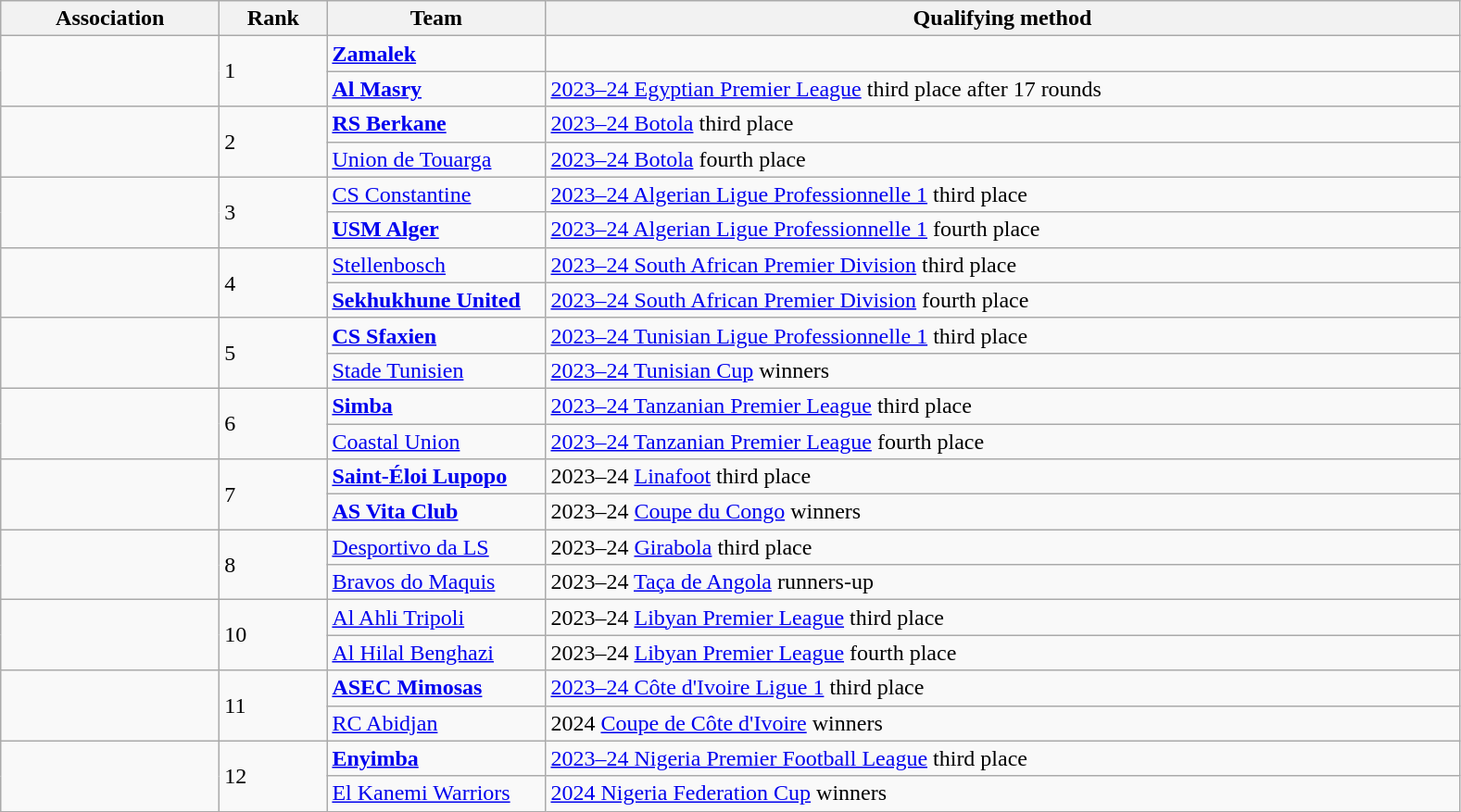<table class="wikitable">
<tr>
<th width=150>Association</th>
<th width=70>Rank </th>
<th width=150>Team</th>
<th width=650>Qualifying method</th>
</tr>
<tr>
<td rowspan=2></td>
<td rowspan=2>1 </td>
<td><strong><a href='#'>Zamalek</a></strong></td>
<td></td>
</tr>
<tr>
<td><strong><a href='#'>Al Masry</a></strong></td>
<td><a href='#'>2023–24 Egyptian Premier League</a> third place after 17 rounds</td>
</tr>
<tr>
<td rowspan=2></td>
<td rowspan=2>2 </td>
<td><strong><a href='#'>RS Berkane</a></strong></td>
<td><a href='#'>2023–24 Botola</a> third place</td>
</tr>
<tr>
<td><a href='#'>Union de Touarga</a></td>
<td><a href='#'>2023–24 Botola</a> fourth place</td>
</tr>
<tr>
<td rowspan=2></td>
<td rowspan=2>3 </td>
<td><a href='#'>CS Constantine</a></td>
<td><a href='#'>2023–24 Algerian Ligue Professionnelle 1</a> third place</td>
</tr>
<tr>
<td><strong><a href='#'>USM Alger</a></strong></td>
<td><a href='#'>2023–24 Algerian Ligue Professionnelle 1</a> fourth place</td>
</tr>
<tr>
<td rowspan=2></td>
<td rowspan=2>4 </td>
<td><a href='#'>Stellenbosch</a></td>
<td><a href='#'>2023–24 South African Premier Division</a> third place</td>
</tr>
<tr>
<td><strong><a href='#'>Sekhukhune United</a></strong></td>
<td><a href='#'>2023–24 South African Premier Division</a> fourth place</td>
</tr>
<tr>
<td rowspan=2></td>
<td rowspan=2>5 </td>
<td><strong><a href='#'>CS Sfaxien</a></strong></td>
<td><a href='#'>2023–24 Tunisian Ligue Professionnelle 1</a> third place</td>
</tr>
<tr>
<td><a href='#'>Stade Tunisien</a></td>
<td><a href='#'>2023–24 Tunisian Cup</a> winners</td>
</tr>
<tr>
<td rowspan=2></td>
<td rowspan=2>6 </td>
<td><strong><a href='#'>Simba</a></strong></td>
<td><a href='#'>2023–24 Tanzanian Premier League</a> third place</td>
</tr>
<tr>
<td><a href='#'>Coastal Union</a></td>
<td><a href='#'>2023–24 Tanzanian Premier League</a> fourth place</td>
</tr>
<tr>
<td rowspan=2></td>
<td rowspan=2>7 </td>
<td><strong><a href='#'>Saint-Éloi Lupopo</a></strong></td>
<td>2023–24 <a href='#'>Linafoot</a> third place</td>
</tr>
<tr>
<td><strong><a href='#'>AS Vita Club</a></strong></td>
<td>2023–24 <a href='#'>Coupe du Congo</a> winners</td>
</tr>
<tr>
<td rowspan=2></td>
<td rowspan=2>8 </td>
<td><a href='#'>Desportivo da LS</a></td>
<td>2023–24 <a href='#'>Girabola</a> third place</td>
</tr>
<tr>
<td><a href='#'>Bravos do Maquis</a></td>
<td>2023–24 <a href='#'>Taça de Angola</a> runners-up</td>
</tr>
<tr>
<td rowspan=2></td>
<td rowspan=2>10 </td>
<td><a href='#'>Al Ahli Tripoli</a></td>
<td>2023–24 <a href='#'>Libyan Premier League</a> third place</td>
</tr>
<tr>
<td><a href='#'>Al Hilal Benghazi</a></td>
<td>2023–24 <a href='#'>Libyan Premier League</a> fourth place</td>
</tr>
<tr>
<td rowspan=2></td>
<td rowspan=2>11 </td>
<td><strong><a href='#'>ASEC Mimosas</a></strong></td>
<td><a href='#'>2023–24 Côte d'Ivoire Ligue 1</a> third place</td>
</tr>
<tr>
<td><a href='#'>RC Abidjan</a></td>
<td>2024 <a href='#'>Coupe de Côte d'Ivoire</a> winners</td>
</tr>
<tr>
<td rowspan=2></td>
<td rowspan=2>12 </td>
<td><strong><a href='#'>Enyimba</a></strong></td>
<td><a href='#'>2023–24 Nigeria Premier Football League</a> third place</td>
</tr>
<tr>
<td><a href='#'>El Kanemi Warriors</a></td>
<td><a href='#'>2024 Nigeria Federation Cup</a> winners</td>
</tr>
</table>
